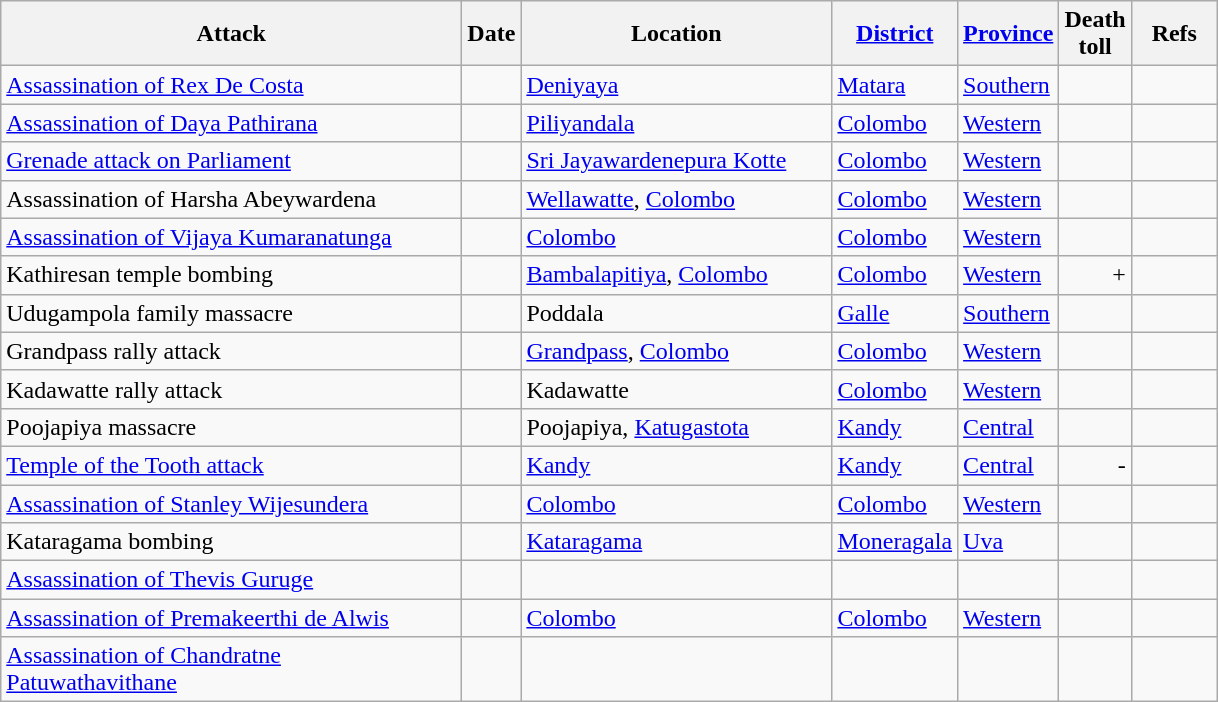<table class="wikitable sortable static-row-numbers static-row-header-text"  style="font-size:100%; text-align:left;">
<tr>
<th scope=col width=300px>Attack</th>
<th scope=col>Date</th>
<th scope=col width=200px>Location</th>
<th scope=col><a href='#'>District</a></th>
<th scope=col><a href='#'>Province</a></th>
<th scope=col>Death<br>toll</th>
<th scope=col width=50px class=unsortable>Refs</th>
</tr>
<tr>
<td><a href='#'>Assassination of Rex De Costa</a></td>
<td align=center></td>
<td><a href='#'>Deniyaya</a></td>
<td><a href='#'>Matara</a></td>
<td><a href='#'>Southern</a></td>
<td align=right></td>
<td></td>
</tr>
<tr>
<td><a href='#'>Assassination of Daya Pathirana</a></td>
<td align=center></td>
<td><a href='#'>Piliyandala</a></td>
<td><a href='#'>Colombo</a></td>
<td><a href='#'>Western</a></td>
<td align=right></td>
<td></td>
</tr>
<tr>
<td><a href='#'>Grenade attack on Parliament</a></td>
<td align=center></td>
<td><a href='#'>Sri Jayawardenepura Kotte</a></td>
<td><a href='#'>Colombo</a></td>
<td><a href='#'>Western</a></td>
<td align=right></td>
<td></td>
</tr>
<tr>
<td>Assassination of Harsha Abeywardena</td>
<td align=center></td>
<td><a href='#'>Wellawatte</a>, <a href='#'>Colombo</a></td>
<td><a href='#'>Colombo</a></td>
<td><a href='#'>Western</a></td>
<td align=right></td>
<td></td>
</tr>
<tr>
<td><a href='#'>Assassination of Vijaya Kumaranatunga</a></td>
<td align=center></td>
<td><a href='#'>Colombo</a></td>
<td><a href='#'>Colombo</a></td>
<td><a href='#'>Western</a></td>
<td align=right></td>
<td></td>
</tr>
<tr>
<td>Kathiresan temple bombing</td>
<td align=center></td>
<td><a href='#'>Bambalapitiya</a>, <a href='#'>Colombo</a></td>
<td><a href='#'>Colombo</a></td>
<td><a href='#'>Western</a></td>
<td align=right>+</td>
<td></td>
</tr>
<tr>
<td>Udugampola family massacre</td>
<td align=center></td>
<td>Poddala</td>
<td><a href='#'>Galle</a></td>
<td><a href='#'>Southern</a></td>
<td align=right></td>
<td></td>
</tr>
<tr>
<td>Grandpass rally attack</td>
<td align=center></td>
<td><a href='#'>Grandpass</a>, <a href='#'>Colombo</a></td>
<td><a href='#'>Colombo</a></td>
<td><a href='#'>Western</a></td>
<td align=right></td>
<td></td>
</tr>
<tr>
<td>Kadawatte rally attack</td>
<td align=center></td>
<td>Kadawatte</td>
<td><a href='#'>Colombo</a></td>
<td><a href='#'>Western</a></td>
<td align=right></td>
<td></td>
</tr>
<tr>
<td>Poojapiya massacre</td>
<td align=center></td>
<td>Poojapiya, <a href='#'>Katugastota</a></td>
<td><a href='#'>Kandy</a></td>
<td><a href='#'>Central</a></td>
<td align=right></td>
<td></td>
</tr>
<tr>
<td><a href='#'>Temple of the Tooth attack</a></td>
<td align=center></td>
<td><a href='#'>Kandy</a></td>
<td><a href='#'>Kandy</a></td>
<td><a href='#'>Central</a></td>
<td align=right>-</td>
<td></td>
</tr>
<tr>
<td><a href='#'>Assassination of Stanley Wijesundera</a></td>
<td align=center></td>
<td><a href='#'>Colombo</a></td>
<td><a href='#'>Colombo</a></td>
<td><a href='#'>Western</a></td>
<td align=right></td>
<td></td>
</tr>
<tr>
<td>Kataragama bombing</td>
<td align=center></td>
<td><a href='#'>Kataragama</a></td>
<td><a href='#'>Moneragala</a></td>
<td><a href='#'>Uva</a></td>
<td align=right></td>
<td></td>
</tr>
<tr>
<td><a href='#'>Assassination of Thevis Guruge</a></td>
<td align=center></td>
<td></td>
<td></td>
<td></td>
<td align=right></td>
<td></td>
</tr>
<tr>
<td><a href='#'>Assassination of Premakeerthi de Alwis</a></td>
<td align=center></td>
<td><a href='#'>Colombo</a></td>
<td><a href='#'>Colombo</a></td>
<td><a href='#'>Western</a></td>
<td align=right></td>
<td></td>
</tr>
<tr>
<td><a href='#'>Assassination of Chandratne Patuwathavithane</a></td>
<td align=center></td>
<td></td>
<td></td>
<td></td>
<td align=right></td>
<td></td>
</tr>
</table>
